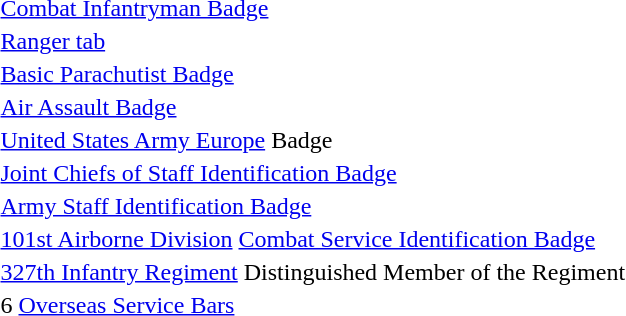<table>
<tr>
<td> <a href='#'>Combat Infantryman Badge</a></td>
</tr>
<tr>
<td> <a href='#'>Ranger tab</a></td>
</tr>
<tr>
<td> <a href='#'>Basic Parachutist Badge</a></td>
</tr>
<tr>
<td> <a href='#'>Air Assault Badge</a></td>
</tr>
<tr>
<td> <a href='#'>United States Army Europe</a> Badge</td>
</tr>
<tr>
<td> <a href='#'>Joint Chiefs of Staff Identification Badge</a></td>
</tr>
<tr>
<td> <a href='#'>Army Staff Identification Badge</a></td>
</tr>
<tr>
<td> <a href='#'>101st Airborne Division</a> <a href='#'>Combat Service Identification Badge</a></td>
</tr>
<tr>
<td> <a href='#'>327th Infantry Regiment</a> Distinguished Member of the Regiment</td>
</tr>
<tr>
<td> 6 <a href='#'>Overseas Service Bars</a></td>
</tr>
</table>
